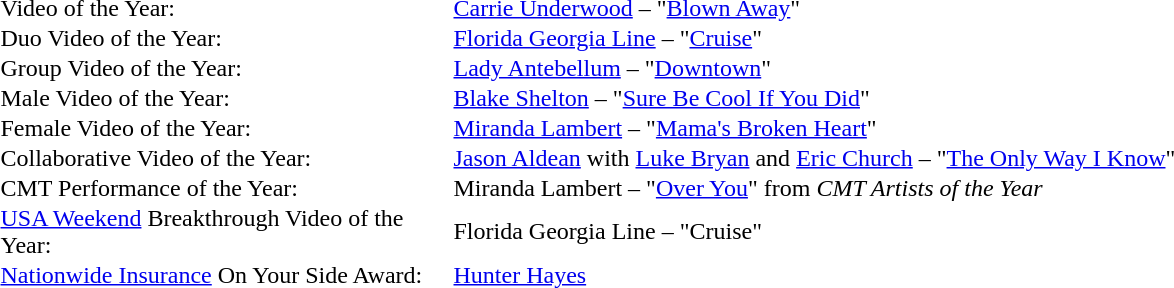<table cellspacing="0" border="0" cellpadding="1">
<tr>
<td width="300">Video of the Year:</td>
<td><a href='#'>Carrie Underwood</a> – "<a href='#'>Blown Away</a>"</td>
</tr>
<tr>
<td>Duo Video of the Year:</td>
<td><a href='#'>Florida Georgia Line</a> – "<a href='#'>Cruise</a>"</td>
</tr>
<tr>
<td>Group Video of the Year:</td>
<td><a href='#'>Lady Antebellum</a> – "<a href='#'>Downtown</a>"</td>
</tr>
<tr>
<td>Male Video of the Year:</td>
<td><a href='#'>Blake Shelton</a> – "<a href='#'>Sure Be Cool If You Did</a>"</td>
</tr>
<tr>
<td>Female Video of the Year:</td>
<td><a href='#'>Miranda Lambert</a> – "<a href='#'>Mama's Broken Heart</a>"</td>
</tr>
<tr>
<td>Collaborative Video of the Year:</td>
<td><a href='#'>Jason Aldean</a> with <a href='#'>Luke Bryan</a> and <a href='#'>Eric Church</a> – "<a href='#'>The Only Way I Know</a>"</td>
</tr>
<tr>
<td>CMT Performance of the Year:</td>
<td>Miranda Lambert – "<a href='#'>Over You</a>" from <em>CMT Artists of the Year</em></td>
</tr>
<tr>
<td><a href='#'>USA Weekend</a> Breakthrough Video of the Year:</td>
<td>Florida Georgia Line – "Cruise"</td>
</tr>
<tr>
<td><a href='#'>Nationwide Insurance</a> On Your Side Award:</td>
<td><a href='#'>Hunter Hayes</a></td>
</tr>
</table>
